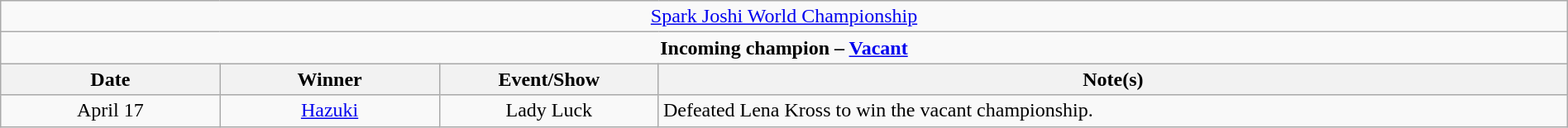<table class="wikitable" style="text-align:center; width:100%;">
<tr>
<td colspan="4" style="text-align: center;"><a href='#'>Spark Joshi World Championship</a></td>
</tr>
<tr>
<td colspan="4" style="text-align: center;"><strong>Incoming champion – <a href='#'>Vacant</a></strong></td>
</tr>
<tr>
<th width=14%>Date</th>
<th width=14%>Winner</th>
<th width=14%>Event/Show</th>
<th width=58%>Note(s)</th>
</tr>
<tr>
<td>April 17</td>
<td><a href='#'>Hazuki</a></td>
<td>Lady Luck</td>
<td align=left>Defeated Lena Kross to win the vacant championship.</td>
</tr>
</table>
